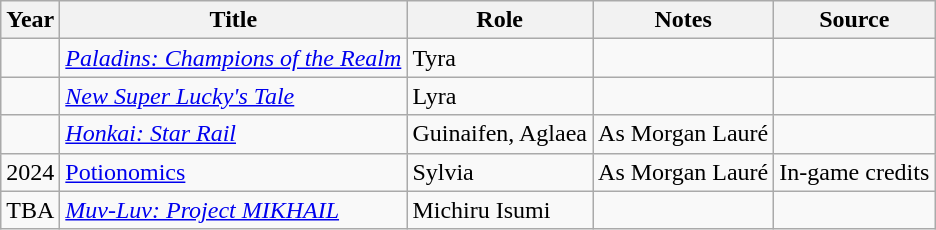<table class="wikitable sortable plainrowheaders">
<tr>
<th>Year</th>
<th>Title</th>
<th>Role</th>
<th class="unsortable">Notes</th>
<th class="unsortable">Source</th>
</tr>
<tr>
<td></td>
<td><em><a href='#'>Paladins: Champions of the Realm</a></em></td>
<td>Tyra</td>
<td></td>
<td></td>
</tr>
<tr>
<td></td>
<td><em><a href='#'>New Super Lucky's Tale</a></em></td>
<td>Lyra</td>
<td></td>
<td></td>
</tr>
<tr>
<td></td>
<td><em><a href='#'>Honkai: Star Rail</a></em></td>
<td>Guinaifen, Aglaea</td>
<td>As Morgan Lauré</td>
<td></td>
</tr>
<tr>
<td>2024</td>
<td><a href='#'>Potionomics</a></td>
<td>Sylvia</td>
<td>As Morgan Lauré</td>
<td>In-game credits</td>
</tr>
<tr>
<td>TBA</td>
<td><em><a href='#'>Muv-Luv: Project MIKHAIL</a></em></td>
<td>Michiru Isumi</td>
<td></td>
<td></td>
</tr>
</table>
